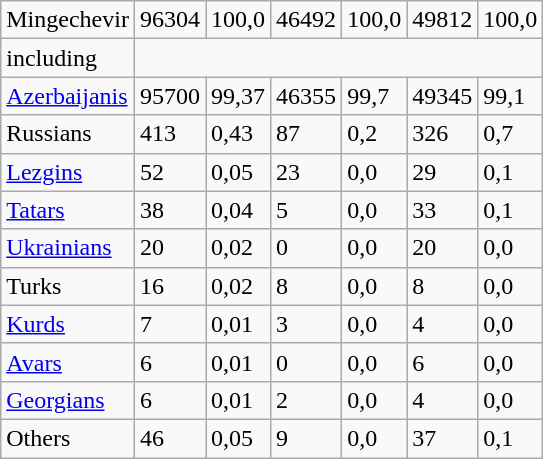<table class="wikitable">
<tr>
<td>Mingechevir</td>
<td>96304</td>
<td>100,0</td>
<td>46492</td>
<td>100,0</td>
<td>49812</td>
<td>100,0</td>
</tr>
<tr>
<td>including</td>
<td colspan="6"></td>
</tr>
<tr>
<td><a href='#'>Azerbaijanis</a></td>
<td>95700</td>
<td>99,37</td>
<td>46355</td>
<td>99,7</td>
<td>49345</td>
<td>99,1</td>
</tr>
<tr>
<td>Russians</td>
<td>413</td>
<td>0,43</td>
<td>87</td>
<td>0,2</td>
<td>326</td>
<td>0,7</td>
</tr>
<tr>
<td><a href='#'>Lezgins</a></td>
<td>52</td>
<td>0,05</td>
<td>23</td>
<td>0,0</td>
<td>29</td>
<td>0,1</td>
</tr>
<tr>
<td><a href='#'>Tatars</a></td>
<td>38</td>
<td>0,04</td>
<td>5</td>
<td>0,0</td>
<td>33</td>
<td>0,1</td>
</tr>
<tr>
<td><a href='#'>Ukrainians</a></td>
<td>20</td>
<td>0,02</td>
<td>0</td>
<td>0,0</td>
<td>20</td>
<td>0,0</td>
</tr>
<tr>
<td>Turks</td>
<td>16</td>
<td>0,02</td>
<td>8</td>
<td>0,0</td>
<td>8</td>
<td>0,0</td>
</tr>
<tr>
<td><a href='#'>Kurds</a></td>
<td>7</td>
<td>0,01</td>
<td>3</td>
<td>0,0</td>
<td>4</td>
<td>0,0</td>
</tr>
<tr>
<td><a href='#'>Avars</a></td>
<td>6</td>
<td>0,01</td>
<td>0</td>
<td>0,0</td>
<td>6</td>
<td>0,0</td>
</tr>
<tr>
<td><a href='#'>Georgians</a></td>
<td>6</td>
<td>0,01</td>
<td>2</td>
<td>0,0</td>
<td>4</td>
<td>0,0</td>
</tr>
<tr>
<td>Others</td>
<td>46</td>
<td>0,05</td>
<td>9</td>
<td>0,0</td>
<td>37</td>
<td>0,1</td>
</tr>
</table>
